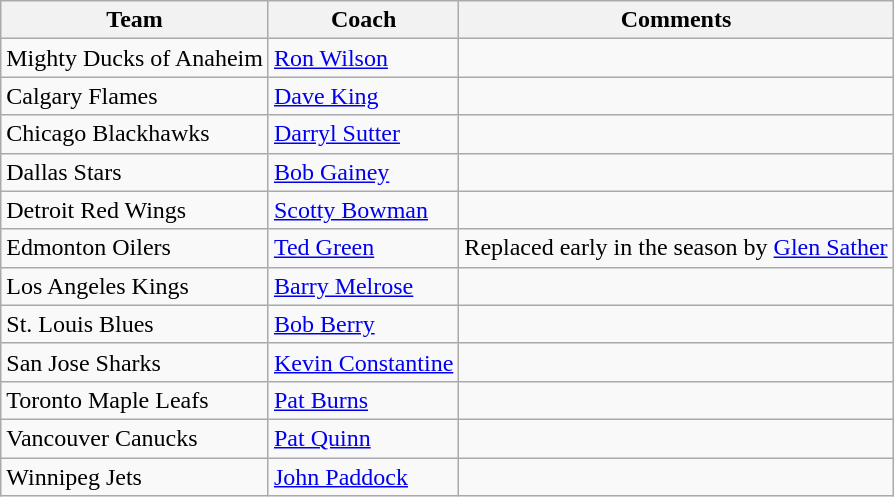<table class="wikitable">
<tr>
<th bgcolor="#DDDDFF">Team</th>
<th bgcolor="#DDDDFF">Coach</th>
<th bgcolor="#DDDDFF">Comments</th>
</tr>
<tr>
<td>Mighty Ducks of Anaheim</td>
<td><a href='#'>Ron Wilson</a></td>
<td></td>
</tr>
<tr>
<td>Calgary Flames</td>
<td><a href='#'>Dave King</a></td>
<td></td>
</tr>
<tr>
<td>Chicago Blackhawks</td>
<td><a href='#'>Darryl Sutter</a></td>
<td></td>
</tr>
<tr>
<td>Dallas Stars</td>
<td><a href='#'>Bob Gainey</a></td>
<td></td>
</tr>
<tr>
<td>Detroit Red Wings</td>
<td><a href='#'>Scotty Bowman</a></td>
<td></td>
</tr>
<tr>
<td>Edmonton Oilers</td>
<td><a href='#'>Ted Green</a></td>
<td>Replaced early in the season by <a href='#'>Glen Sather</a></td>
</tr>
<tr>
<td>Los Angeles Kings</td>
<td><a href='#'>Barry Melrose</a></td>
<td></td>
</tr>
<tr>
<td>St. Louis Blues</td>
<td><a href='#'>Bob Berry</a></td>
<td></td>
</tr>
<tr>
<td>San Jose Sharks</td>
<td><a href='#'>Kevin Constantine</a></td>
<td></td>
</tr>
<tr>
<td>Toronto Maple Leafs</td>
<td><a href='#'>Pat Burns</a></td>
<td></td>
</tr>
<tr>
<td>Vancouver Canucks</td>
<td><a href='#'>Pat Quinn</a></td>
<td></td>
</tr>
<tr>
<td>Winnipeg Jets</td>
<td><a href='#'>John Paddock</a></td>
<td></td>
</tr>
</table>
